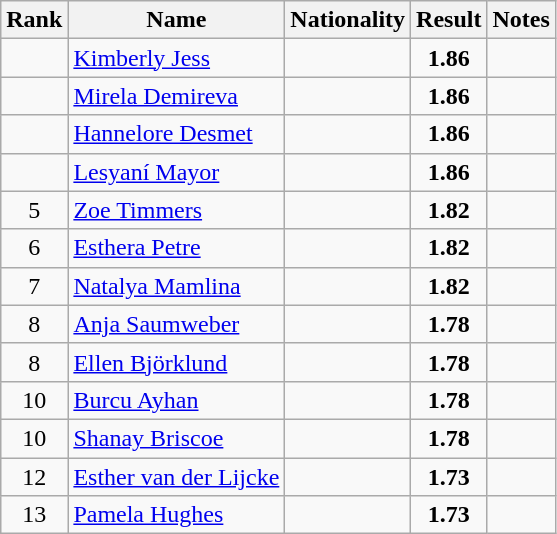<table class="wikitable sortable" style="text-align:center">
<tr>
<th>Rank</th>
<th>Name</th>
<th>Nationality</th>
<th>Result</th>
<th>Notes</th>
</tr>
<tr>
<td></td>
<td align=left><a href='#'>Kimberly Jess</a></td>
<td align=left></td>
<td><strong>1.86</strong></td>
<td></td>
</tr>
<tr>
<td></td>
<td align=left><a href='#'>Mirela Demireva</a></td>
<td align=left></td>
<td><strong>1.86</strong></td>
<td></td>
</tr>
<tr>
<td></td>
<td align=left><a href='#'>Hannelore Desmet</a></td>
<td align=left></td>
<td><strong>1.86</strong></td>
<td></td>
</tr>
<tr>
<td></td>
<td align=left><a href='#'>Lesyaní Mayor</a></td>
<td align=left></td>
<td><strong>1.86</strong></td>
<td></td>
</tr>
<tr>
<td>5</td>
<td align=left><a href='#'>Zoe Timmers</a></td>
<td align=left></td>
<td><strong>1.82</strong></td>
<td></td>
</tr>
<tr>
<td>6</td>
<td align=left><a href='#'>Esthera Petre</a></td>
<td align=left></td>
<td><strong>1.82</strong></td>
<td></td>
</tr>
<tr>
<td>7</td>
<td align=left><a href='#'>Natalya Mamlina</a></td>
<td align=left></td>
<td><strong>1.82</strong></td>
<td></td>
</tr>
<tr>
<td>8</td>
<td align=left><a href='#'>Anja Saumweber</a></td>
<td align=left></td>
<td><strong>1.78</strong></td>
<td></td>
</tr>
<tr>
<td>8</td>
<td align=left><a href='#'>Ellen Björklund</a></td>
<td align=left></td>
<td><strong>1.78</strong></td>
<td></td>
</tr>
<tr>
<td>10</td>
<td align=left><a href='#'>Burcu Ayhan</a></td>
<td align=left></td>
<td><strong>1.78</strong></td>
<td></td>
</tr>
<tr>
<td>10</td>
<td align=left><a href='#'>Shanay Briscoe</a></td>
<td align=left></td>
<td><strong>1.78</strong></td>
<td></td>
</tr>
<tr>
<td>12</td>
<td align=left><a href='#'>Esther van der Lijcke</a></td>
<td align=left></td>
<td><strong>1.73</strong></td>
<td></td>
</tr>
<tr>
<td>13</td>
<td align=left><a href='#'>Pamela Hughes</a></td>
<td align=left></td>
<td><strong>1.73</strong></td>
<td></td>
</tr>
</table>
